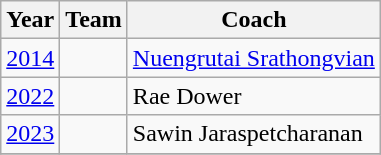<table class="wikitable">
<tr>
<th>Year</th>
<th>Team</th>
<th>Coach</th>
</tr>
<tr>
<td><a href='#'>2014</a></td>
<td></td>
<td> <a href='#'>Nuengrutai Srathongvian</a></td>
</tr>
<tr>
<td><a href='#'>2022</a></td>
<td></td>
<td> Rae Dower</td>
</tr>
<tr>
<td><a href='#'>2023</a></td>
<td></td>
<td> Sawin Jaraspetcharanan</td>
</tr>
<tr>
</tr>
</table>
